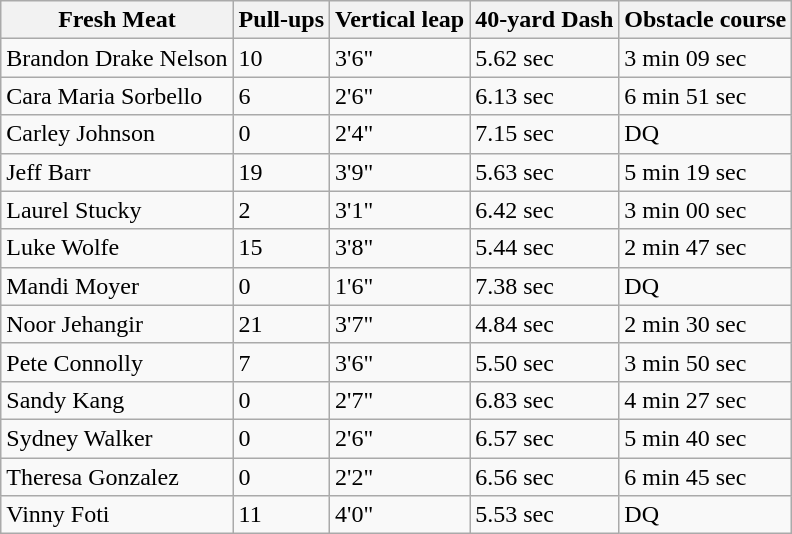<table class="wikitable" style="white-space:nowrap;">
<tr>
<th>Fresh Meat</th>
<th>Pull-ups</th>
<th>Vertical leap</th>
<th>40-yard Dash</th>
<th>Obstacle course</th>
</tr>
<tr>
<td>Brandon Drake Nelson</td>
<td>10</td>
<td>3'6"</td>
<td>5.62 sec</td>
<td>3 min 09 sec</td>
</tr>
<tr>
<td>Cara Maria Sorbello</td>
<td>6</td>
<td>2'6"</td>
<td>6.13 sec</td>
<td>6 min 51 sec</td>
</tr>
<tr>
<td>Carley Johnson</td>
<td>0</td>
<td>2'4"</td>
<td>7.15 sec</td>
<td>DQ</td>
</tr>
<tr>
<td>Jeff Barr</td>
<td>19</td>
<td>3'9"</td>
<td>5.63 sec</td>
<td>5 min 19 sec</td>
</tr>
<tr>
<td>Laurel Stucky</td>
<td>2</td>
<td>3'1"</td>
<td>6.42 sec</td>
<td>3 min 00 sec</td>
</tr>
<tr>
<td>Luke Wolfe</td>
<td>15</td>
<td>3'8"</td>
<td>5.44 sec</td>
<td>2 min 47 sec</td>
</tr>
<tr>
<td>Mandi Moyer</td>
<td>0</td>
<td>1'6"</td>
<td>7.38 sec</td>
<td>DQ</td>
</tr>
<tr>
<td>Noor Jehangir</td>
<td>21</td>
<td>3'7"</td>
<td>4.84 sec</td>
<td>2 min 30 sec</td>
</tr>
<tr>
<td>Pete Connolly</td>
<td>7</td>
<td>3'6"</td>
<td>5.50 sec</td>
<td>3 min 50 sec</td>
</tr>
<tr>
<td>Sandy Kang</td>
<td>0</td>
<td>2'7"</td>
<td>6.83 sec</td>
<td>4 min 27 sec</td>
</tr>
<tr>
<td>Sydney Walker</td>
<td>0</td>
<td>2'6"</td>
<td>6.57 sec</td>
<td>5 min 40 sec</td>
</tr>
<tr>
<td>Theresa Gonzalez</td>
<td>0</td>
<td>2'2"</td>
<td>6.56 sec</td>
<td>6 min 45 sec</td>
</tr>
<tr>
<td>Vinny Foti</td>
<td>11</td>
<td>4'0"</td>
<td>5.53 sec</td>
<td>DQ</td>
</tr>
</table>
